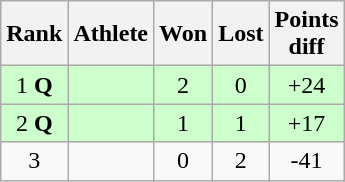<table class="wikitable">
<tr>
<th>Rank</th>
<th>Athlete</th>
<th>Won</th>
<th>Lost</th>
<th>Points<br>diff</th>
</tr>
<tr bgcolor="#ccffcc">
<td align="center">1 <strong>Q</strong></td>
<td><strong></strong></td>
<td align="center">2</td>
<td align="center">0</td>
<td align="center">+24</td>
</tr>
<tr bgcolor="#ccffcc">
<td align="center">2 <strong>Q</strong></td>
<td><strong></strong></td>
<td align="center">1</td>
<td align="center">1</td>
<td align="center">+17</td>
</tr>
<tr>
<td align="center">3 <strong></strong></td>
<td></td>
<td align="center">0</td>
<td align="center">2</td>
<td align="center">-41</td>
</tr>
</table>
